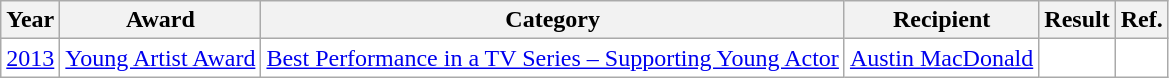<table class="wikitable" rowspan="6;" style="text-align:center; background:#fff;">
<tr>
<th>Year</th>
<th>Award</th>
<th>Category</th>
<th>Recipient</th>
<th>Result</th>
<th>Ref.</th>
</tr>
<tr>
<td><a href='#'>2013</a></td>
<td><a href='#'>Young Artist Award</a></td>
<td><a href='#'>Best Performance in a TV Series – Supporting Young Actor</a></td>
<td><a href='#'>Austin MacDonald</a></td>
<td></td>
<td></td>
</tr>
</table>
